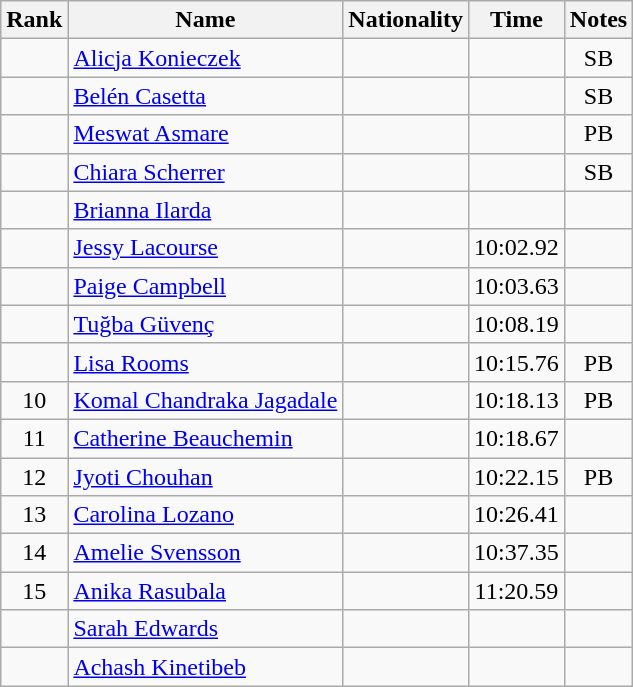<table class="wikitable sortable" style="text-align:center">
<tr>
<th>Rank</th>
<th>Name</th>
<th>Nationality</th>
<th>Time</th>
<th>Notes</th>
</tr>
<tr>
<td></td>
<td align=left><a href='#'>Alicja Konieczek</a></td>
<td align=left></td>
<td></td>
<td>SB</td>
</tr>
<tr>
<td></td>
<td align=left><a href='#'>Belén Casetta</a></td>
<td align=left></td>
<td></td>
<td>SB</td>
</tr>
<tr>
<td></td>
<td align=left><a href='#'>Meswat Asmare</a></td>
<td align=left></td>
<td></td>
<td>PB</td>
</tr>
<tr>
<td></td>
<td align=left><a href='#'>Chiara Scherrer</a></td>
<td align=left></td>
<td></td>
<td>SB</td>
</tr>
<tr>
<td></td>
<td align=left><a href='#'>Brianna Ilarda</a></td>
<td align=left></td>
<td></td>
<td></td>
</tr>
<tr>
<td></td>
<td align=left><a href='#'>Jessy Lacourse</a></td>
<td align=left></td>
<td>10:02.92</td>
<td></td>
</tr>
<tr>
<td></td>
<td align=left><a href='#'>Paige Campbell</a></td>
<td align=left></td>
<td>10:03.63</td>
<td></td>
</tr>
<tr>
<td></td>
<td align=left><a href='#'>Tuğba Güvenç</a></td>
<td align=left></td>
<td>10:08.19</td>
<td></td>
</tr>
<tr>
<td></td>
<td align=left><a href='#'>Lisa Rooms</a></td>
<td align=left></td>
<td>10:15.76</td>
<td>PB</td>
</tr>
<tr>
<td>10</td>
<td align=left><a href='#'>Komal Chandraka Jagadale</a></td>
<td align=left></td>
<td>10:18.13</td>
<td>PB</td>
</tr>
<tr>
<td>11</td>
<td align=left><a href='#'>Catherine Beauchemin</a></td>
<td align=left></td>
<td>10:18.67</td>
<td></td>
</tr>
<tr>
<td>12</td>
<td align=left><a href='#'>Jyoti Chouhan</a></td>
<td align=left></td>
<td>10:22.15</td>
<td>PB</td>
</tr>
<tr>
<td>13</td>
<td align=left><a href='#'>Carolina Lozano</a></td>
<td align=left></td>
<td>10:26.41</td>
<td></td>
</tr>
<tr>
<td>14</td>
<td align=left><a href='#'>Amelie Svensson</a></td>
<td align=left></td>
<td>10:37.35</td>
<td></td>
</tr>
<tr>
<td>15</td>
<td align=left><a href='#'>Anika Rasubala</a></td>
<td align=left></td>
<td>11:20.59</td>
<td></td>
</tr>
<tr>
<td></td>
<td align=left><a href='#'>Sarah Edwards</a></td>
<td align=left></td>
<td></td>
<td></td>
</tr>
<tr>
<td></td>
<td align=left><a href='#'>Achash Kinetibeb</a></td>
<td align=left></td>
<td></td>
<td></td>
</tr>
</table>
